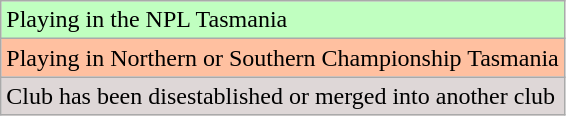<table class="wikitable">
<tr bgcolor=#C0FFC0>
<td>Playing in the NPL Tasmania</td>
</tr>
<tr bgcolor=#FFC0A0>
<td>Playing in Northern or Southern Championship Tasmania</td>
</tr>
<tr bgcolor=#DED7D7>
<td>Club has been disestablished or merged into another club</td>
</tr>
</table>
